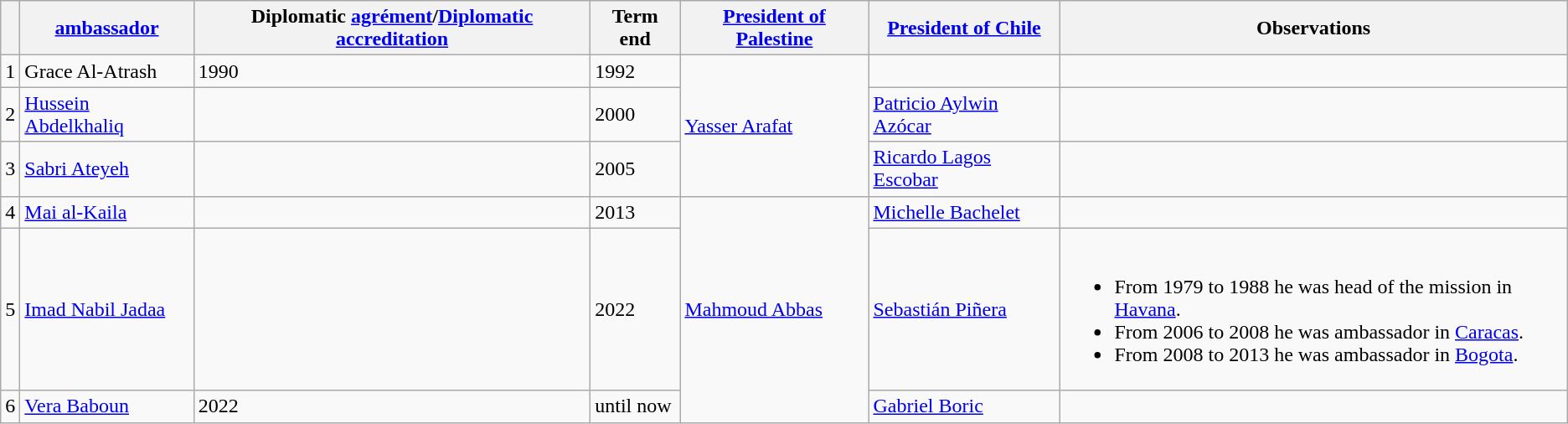<table class="wikitable sortable">
<tr>
<th></th>
<th><a href='#'>ambassador</a></th>
<th>Diplomatic <a href='#'>agrément</a>/<a href='#'>Diplomatic accreditation</a></th>
<th>Term end</th>
<th><a href='#'>President of Palestine</a></th>
<th><a href='#'>President of Chile</a></th>
<th>Observations</th>
</tr>
<tr>
<td>1</td>
<td>Grace Al-Atrash</td>
<td>1990</td>
<td>1992</td>
<td rowspan="3"><a href='#'>Yasser Arafat</a></td>
<td></td>
<td></td>
</tr>
<tr>
<td>2</td>
<td><a href='#'>Hussein Abdelkhaliq</a></td>
<td></td>
<td>2000</td>
<td><a href='#'>Patricio Aylwin Azócar</a></td>
<td></td>
</tr>
<tr>
<td>3</td>
<td><a href='#'>Sabri Ateyeh</a></td>
<td></td>
<td>2005</td>
<td><a href='#'>Ricardo Lagos Escobar</a></td>
<td></td>
</tr>
<tr>
<td>4</td>
<td><a href='#'>Mai al-Kaila</a></td>
<td></td>
<td>2013</td>
<td rowspan="3"><a href='#'>Mahmoud Abbas</a></td>
<td><a href='#'>Michelle Bachelet</a></td>
<td></td>
</tr>
<tr>
<td>5</td>
<td><a href='#'>Imad Nabil Jadaa</a></td>
<td></td>
<td>2022</td>
<td><a href='#'>Sebastián Piñera</a></td>
<td><br><ul><li>From 1979 to 1988 he was head of the mission in <a href='#'>Havana</a>.</li><li>From 2006 to 2008 he was ambassador in <a href='#'>Caracas</a>.</li><li>From 2008 to 2013 he was ambassador in <a href='#'>Bogota</a>.</li></ul></td>
</tr>
<tr>
<td>6</td>
<td><a href='#'>Vera Baboun</a></td>
<td>2022</td>
<td>until now</td>
<td><a href='#'>Gabriel Boric</a></td>
<td></td>
</tr>
</table>
